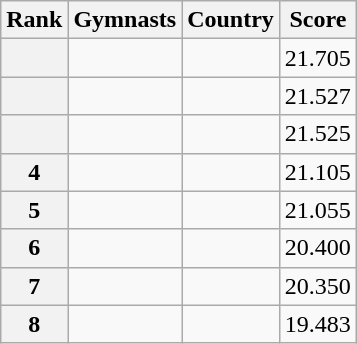<table class="wikitable sortable">
<tr>
<th>Rank</th>
<th>Gymnasts</th>
<th>Country</th>
<th>Score</th>
</tr>
<tr>
<th></th>
<td></td>
<td></td>
<td>21.705</td>
</tr>
<tr>
<th></th>
<td></td>
<td></td>
<td>21.527</td>
</tr>
<tr>
<th></th>
<td></td>
<td></td>
<td>21.525</td>
</tr>
<tr>
<th>4</th>
<td></td>
<td></td>
<td>21.105</td>
</tr>
<tr>
<th>5</th>
<td></td>
<td></td>
<td>21.055</td>
</tr>
<tr>
<th>6</th>
<td></td>
<td></td>
<td>20.400</td>
</tr>
<tr>
<th>7</th>
<td></td>
<td></td>
<td>20.350</td>
</tr>
<tr>
<th>8</th>
<td></td>
<td></td>
<td>19.483</td>
</tr>
</table>
